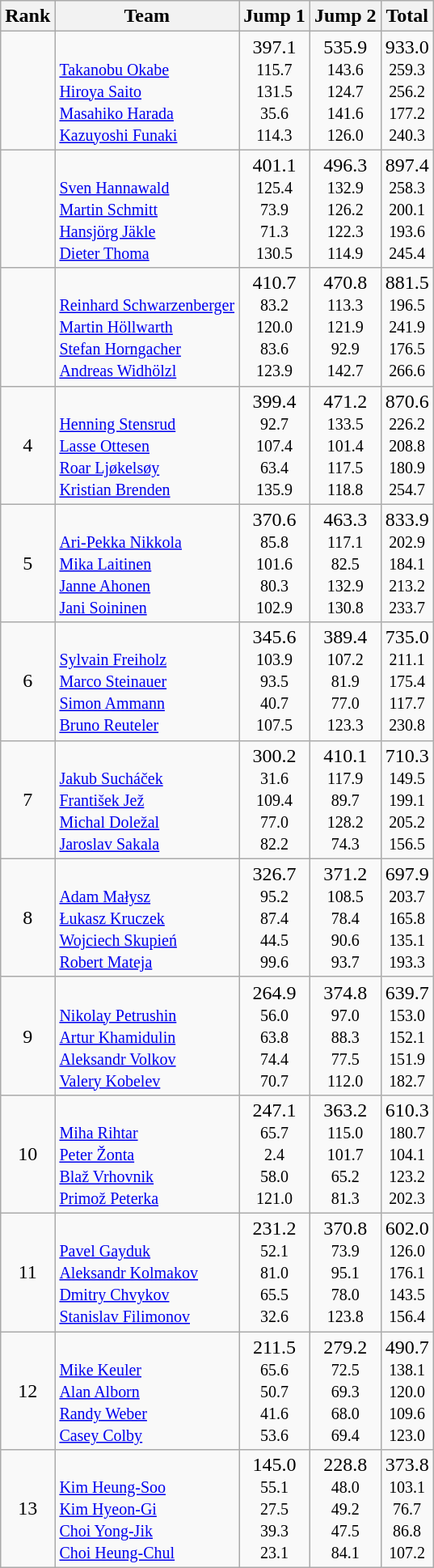<table class="wikitable sortable" style="text-align:center">
<tr>
<th>Rank</th>
<th>Team</th>
<th>Jump 1</th>
<th>Jump 2</th>
<th>Total</th>
</tr>
<tr>
<td></td>
<td align=left> <br> <small> <a href='#'>Takanobu Okabe</a> <br> <a href='#'>Hiroya Saito</a> <br> <a href='#'>Masahiko Harada</a> <br> <a href='#'>Kazuyoshi Funaki</a></small></td>
<td>397.1 <br> <small> 115.7 <br> 131.5 <br> 35.6 <br> 114.3</small></td>
<td>535.9 <br> <small>143.6 <br> 124.7 <br> 141.6 <br> 126.0</small></td>
<td>933.0 <br> <small>259.3 <br> 256.2 <br> 177.2 <br> 240.3</small></td>
</tr>
<tr>
<td></td>
<td align=left> <br> <small> <a href='#'>Sven Hannawald</a> <br> <a href='#'>Martin Schmitt</a> <br> <a href='#'>Hansjörg Jäkle</a> <br> <a href='#'>Dieter Thoma</a></small></td>
<td>401.1 <br> <small> 125.4 <br> 73.9 <br> 71.3 <br> 130.5</small></td>
<td>496.3 <br> <small>132.9 <br> 126.2 <br> 122.3 <br> 114.9</small></td>
<td>897.4 <br> <small>258.3 <br> 200.1 <br> 193.6 <br> 245.4</small></td>
</tr>
<tr>
<td></td>
<td align=left> <br> <small> <a href='#'>Reinhard Schwarzenberger</a> <br> <a href='#'>Martin Höllwarth</a> <br> <a href='#'>Stefan Horngacher</a> <br> <a href='#'>Andreas Widhölzl</a></small></td>
<td>410.7 <br> <small> 83.2 <br> 120.0 <br> 83.6 <br> 123.9</small></td>
<td>470.8 <br> <small>113.3 <br> 121.9 <br> 92.9 <br> 142.7</small></td>
<td>881.5 <br> <small>196.5 <br> 241.9 <br> 176.5 <br> 266.6</small></td>
</tr>
<tr>
<td>4</td>
<td align=left> <br> <small> <a href='#'>Henning Stensrud</a> <br> <a href='#'>Lasse Ottesen</a> <br> <a href='#'>Roar Ljøkelsøy</a> <br> <a href='#'>Kristian Brenden</a></small></td>
<td>399.4 <br> <small> 92.7 <br> 107.4 <br> 63.4 <br> 135.9</small></td>
<td>471.2 <br> <small>133.5 <br> 101.4 <br> 117.5 <br> 118.8</small></td>
<td>870.6 <br> <small>226.2 <br> 208.8 <br> 180.9 <br> 254.7</small></td>
</tr>
<tr>
<td>5</td>
<td align=left> <br> <small> <a href='#'>Ari-Pekka Nikkola</a> <br> <a href='#'>Mika Laitinen</a> <br> <a href='#'>Janne Ahonen</a> <br> <a href='#'>Jani Soininen</a></small></td>
<td>370.6 <br> <small> 85.8 <br> 101.6 <br> 80.3 <br> 102.9</small></td>
<td>463.3 <br> <small>117.1 <br> 82.5 <br> 132.9 <br> 130.8</small></td>
<td>833.9 <br> <small>202.9 <br> 184.1 <br> 213.2 <br> 233.7</small></td>
</tr>
<tr>
<td>6</td>
<td align=left> <br> <small> <a href='#'>Sylvain Freiholz</a> <br> <a href='#'>Marco Steinauer</a> <br> <a href='#'>Simon Ammann</a> <br> <a href='#'>Bruno Reuteler</a></small></td>
<td>345.6 <br> <small> 103.9 <br> 93.5 <br> 40.7 <br> 107.5</small></td>
<td>389.4 <br> <small>107.2 <br> 81.9 <br> 77.0 <br> 123.3</small></td>
<td>735.0 <br> <small>211.1 <br> 175.4 <br> 117.7 <br> 230.8</small></td>
</tr>
<tr>
<td>7</td>
<td align=left> <br> <small> <a href='#'>Jakub Sucháček</a> <br> <a href='#'>František Jež</a> <br> <a href='#'>Michal Doležal</a> <br> <a href='#'>Jaroslav Sakala</a></small></td>
<td>300.2 <br> <small> 31.6 <br> 109.4 <br> 77.0 <br> 82.2</small></td>
<td>410.1 <br> <small>117.9 <br> 89.7 <br> 128.2 <br> 74.3</small></td>
<td>710.3 <br> <small>149.5 <br> 199.1 <br> 205.2 <br> 156.5</small></td>
</tr>
<tr>
<td>8</td>
<td align=left> <br> <small> <a href='#'>Adam Małysz</a> <br> <a href='#'>Łukasz Kruczek</a> <br> <a href='#'>Wojciech Skupień</a> <br> <a href='#'>Robert Mateja</a></small></td>
<td>326.7 <br> <small> 95.2 <br> 87.4 <br> 44.5 <br> 99.6</small></td>
<td>371.2 <br> <small>108.5 <br> 78.4 <br> 90.6 <br> 93.7</small></td>
<td>697.9 <br> <small>203.7 <br> 165.8 <br> 135.1 <br> 193.3</small></td>
</tr>
<tr>
<td>9</td>
<td align=left> <br> <small> <a href='#'>Nikolay Petrushin</a> <br> <a href='#'>Artur Khamidulin</a> <br> <a href='#'>Aleksandr Volkov</a> <br> <a href='#'>Valery Kobelev</a></small></td>
<td>264.9 <br> <small> 56.0 <br> 63.8 <br> 74.4 <br> 70.7</small></td>
<td>374.8 <br> <small>97.0 <br> 88.3 <br> 77.5 <br> 112.0</small></td>
<td>639.7 <br> <small>153.0 <br> 152.1 <br> 151.9 <br> 182.7</small></td>
</tr>
<tr>
<td>10</td>
<td align=left> <br> <small> <a href='#'>Miha Rihtar</a> <br> <a href='#'>Peter Žonta</a> <br> <a href='#'>Blaž Vrhovnik</a> <br> <a href='#'>Primož Peterka</a></small></td>
<td>247.1 <br> <small> 65.7 <br> 2.4 <br> 58.0 <br> 121.0</small></td>
<td>363.2 <br> <small>115.0 <br> 101.7 <br> 65.2 <br> 81.3</small></td>
<td>610.3 <br> <small>180.7 <br> 104.1 <br> 123.2 <br> 202.3</small></td>
</tr>
<tr>
<td>11</td>
<td align=left> <br> <small> <a href='#'>Pavel Gayduk</a> <br> <a href='#'>Aleksandr Kolmakov</a> <br> <a href='#'>Dmitry Chvykov</a> <br> <a href='#'>Stanislav Filimonov</a></small></td>
<td>231.2 <br> <small> 52.1 <br> 81.0 <br> 65.5 <br> 32.6</small></td>
<td>370.8 <br> <small>73.9 <br> 95.1 <br> 78.0 <br> 123.8</small></td>
<td>602.0 <br> <small>126.0 <br> 176.1 <br> 143.5 <br> 156.4</small></td>
</tr>
<tr>
<td>12</td>
<td align=left> <br> <small> <a href='#'>Mike Keuler</a> <br> <a href='#'>Alan Alborn</a> <br> <a href='#'>Randy Weber</a> <br> <a href='#'>Casey Colby</a></small></td>
<td>211.5 <br> <small> 65.6 <br> 50.7 <br> 41.6 <br> 53.6</small></td>
<td>279.2 <br> <small>72.5 <br> 69.3 <br> 68.0 <br> 69.4</small></td>
<td>490.7 <br> <small>138.1 <br> 120.0 <br> 109.6 <br> 123.0</small></td>
</tr>
<tr>
<td>13</td>
<td align=left> <br> <small> <a href='#'>Kim Heung-Soo</a> <br> <a href='#'>Kim Hyeon-Gi</a> <br> <a href='#'>Choi Yong-Jik</a> <br> <a href='#'>Choi Heung-Chul</a></small></td>
<td>145.0 <br> <small> 55.1 <br> 27.5 <br> 39.3 <br> 23.1</small></td>
<td>228.8 <br> <small>48.0 <br> 49.2 <br> 47.5 <br> 84.1</small></td>
<td>373.8 <br> <small>103.1 <br> 76.7 <br> 86.8 <br> 107.2</small></td>
</tr>
</table>
